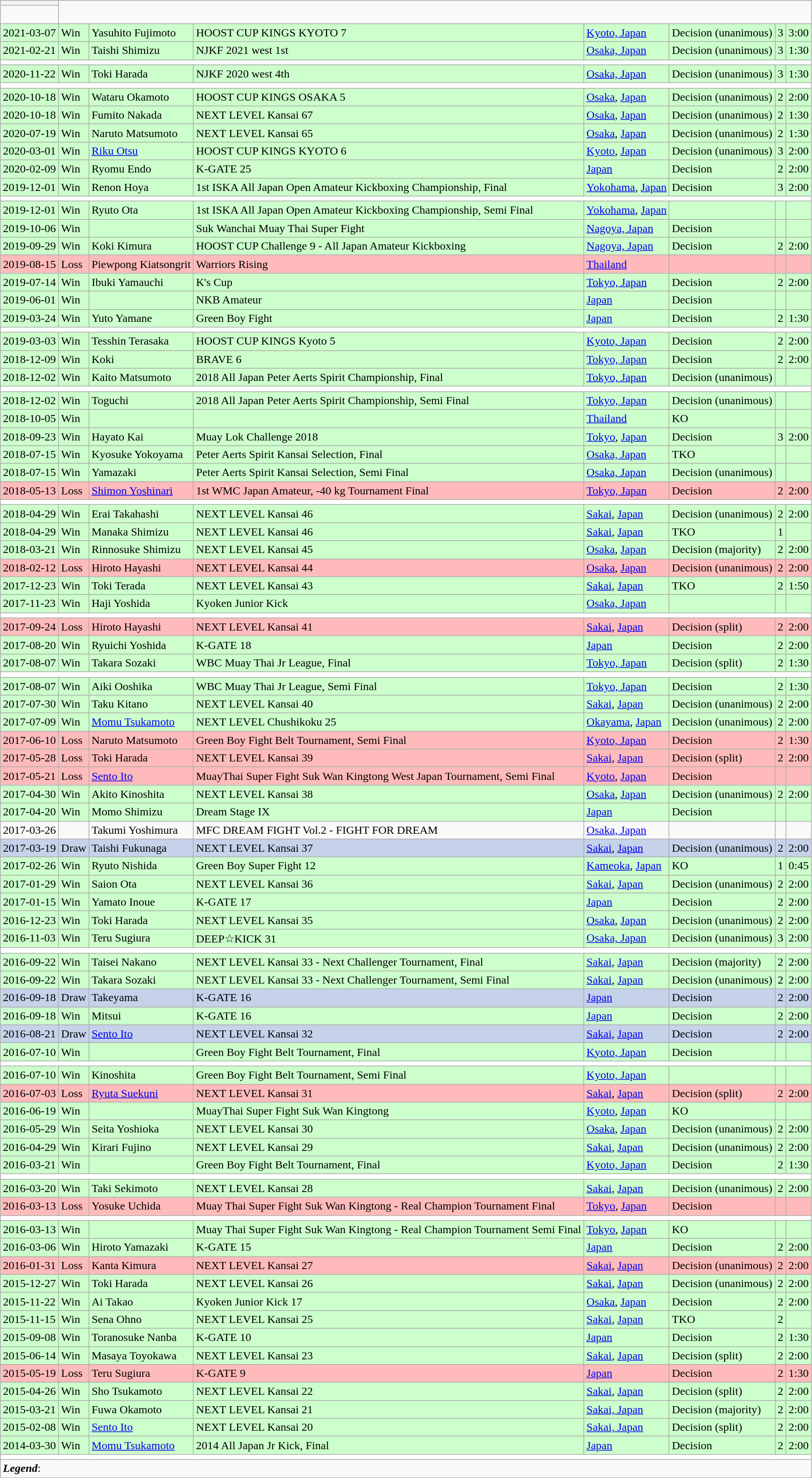<table class="wikitable mw-collapsible mw-collapsed">
<tr>
<th></th>
</tr>
<tr>
<td><br></td>
</tr>
<tr style="background:#cfc;">
<td>2021-03-07</td>
<td>Win</td>
<td align=left> Yasuhito Fujimoto</td>
<td>HOOST CUP KINGS KYOTO 7</td>
<td><a href='#'>Kyoto, Japan</a></td>
<td>Decision (unanimous)</td>
<td>3</td>
<td>3:00</td>
</tr>
<tr style="background:#CCFFCC;">
<td>2021-02-21</td>
<td>Win</td>
<td align=left> Taishi Shimizu</td>
<td>NJKF 2021 west 1st</td>
<td><a href='#'>Osaka, Japan</a></td>
<td>Decision (unanimous)</td>
<td>3</td>
<td>1:30</td>
</tr>
<tr>
<th style=background:white colspan=9></th>
</tr>
<tr style="background:#CCFFCC;">
<td>2020-11-22</td>
<td>Win</td>
<td align=left> Toki Harada</td>
<td>NJKF 2020 west 4th</td>
<td><a href='#'>Osaka, Japan</a></td>
<td>Decision (unanimous)</td>
<td>3</td>
<td>1:30</td>
</tr>
<tr>
<th style=background:white colspan=9></th>
</tr>
<tr style="background:#cfc;">
<td>2020-10-18</td>
<td>Win</td>
<td align=left> Wataru Okamoto</td>
<td>HOOST CUP KINGS OSAKA 5</td>
<td><a href='#'>Osaka</a>, <a href='#'>Japan</a></td>
<td>Decision (unanimous)</td>
<td>2</td>
<td>2:00</td>
</tr>
<tr style="background:#cfc;">
<td>2020-10-18</td>
<td>Win</td>
<td align=left> Fumito Nakada</td>
<td>NEXT LEVEL Kansai 67</td>
<td><a href='#'>Osaka</a>, <a href='#'>Japan</a></td>
<td>Decision (unanimous)</td>
<td>2</td>
<td>1:30</td>
</tr>
<tr style="background:#cfc;">
<td>2020-07-19</td>
<td>Win</td>
<td align=left> Naruto Matsumoto</td>
<td>NEXT LEVEL Kansai 65</td>
<td><a href='#'>Osaka</a>, <a href='#'>Japan</a></td>
<td>Decision (unanimous)</td>
<td>2</td>
<td>1:30</td>
</tr>
<tr style="background:#cfc;">
<td>2020-03-01</td>
<td>Win</td>
<td align=left> <a href='#'>Riku Otsu</a></td>
<td>HOOST CUP KINGS KYOTO 6</td>
<td><a href='#'>Kyoto</a>, <a href='#'>Japan</a></td>
<td>Decision (unanimous)</td>
<td>3</td>
<td>2:00</td>
</tr>
<tr style="background:#cfc;">
<td>2020-02-09</td>
<td>Win</td>
<td align=left> Ryomu Endo</td>
<td>K-GATE 25</td>
<td><a href='#'>Japan</a></td>
<td>Decision</td>
<td>2</td>
<td>2:00</td>
</tr>
<tr style="background:#cfc;">
<td>2019-12-01</td>
<td>Win</td>
<td align=left> Renon Hoya</td>
<td>1st ISKA All Japan Open Amateur Kickboxing Championship, Final</td>
<td><a href='#'>Yokohama</a>, <a href='#'>Japan</a></td>
<td>Decision</td>
<td>3</td>
<td>2:00</td>
</tr>
<tr>
<th style=background:white colspan=9></th>
</tr>
<tr style="background:#cfc;">
<td>2019-12-01</td>
<td>Win</td>
<td align=left> Ryuto Ota</td>
<td>1st ISKA All Japan Open Amateur Kickboxing Championship, Semi Final</td>
<td><a href='#'>Yokohama</a>, <a href='#'>Japan</a></td>
<td></td>
<td></td>
<td></td>
</tr>
<tr style="background:#cfc;">
<td>2019-10-06</td>
<td>Win</td>
<td align=left></td>
<td>Suk Wanchai Muay Thai Super Fight</td>
<td><a href='#'>Nagoya, Japan</a></td>
<td>Decision</td>
<td></td>
<td></td>
</tr>
<tr style="background:#cfc;">
<td>2019-09-29</td>
<td>Win</td>
<td align=left> Koki Kimura</td>
<td>HOOST CUP Challenge 9 - All Japan Amateur Kickboxing</td>
<td><a href='#'>Nagoya, Japan</a></td>
<td>Decision</td>
<td>2</td>
<td>2:00</td>
</tr>
<tr style="background:#fbb;">
<td>2019-08-15</td>
<td>Loss</td>
<td align=left> Piewpong Kiatsongrit</td>
<td>Warriors Rising</td>
<td><a href='#'>Thailand</a></td>
<td></td>
<td></td>
<td></td>
</tr>
<tr style="background:#cfc;">
<td>2019-07-14</td>
<td>Win</td>
<td align=left> Ibuki Yamauchi</td>
<td>K's Cup</td>
<td><a href='#'>Tokyo, Japan</a></td>
<td>Decision</td>
<td>2</td>
<td>2:00</td>
</tr>
<tr style="background:#cfc;">
<td>2019-06-01</td>
<td>Win</td>
<td align=left></td>
<td>NKB Amateur</td>
<td><a href='#'>Japan</a></td>
<td>Decision</td>
<td></td>
<td></td>
</tr>
<tr style="background:#CCFFCC;">
<td>2019-03-24</td>
<td>Win</td>
<td align=left> Yuto Yamane</td>
<td>Green Boy Fight</td>
<td><a href='#'>Japan</a></td>
<td>Decision</td>
<td>2</td>
<td>1:30</td>
</tr>
<tr>
<th style=background:white colspan=9></th>
</tr>
<tr style="background:#cfc;">
<td>2019-03-03</td>
<td>Win</td>
<td align=left> Tesshin Terasaka</td>
<td>HOOST CUP KINGS Kyoto 5</td>
<td><a href='#'>Kyoto, Japan</a></td>
<td>Decision</td>
<td>2</td>
<td>2:00</td>
</tr>
<tr style="background:#cfc;">
<td>2018-12-09</td>
<td>Win</td>
<td align=left> Koki</td>
<td>BRAVE 6</td>
<td><a href='#'>Tokyo, Japan</a></td>
<td>Decision</td>
<td>2</td>
<td>2:00</td>
</tr>
<tr style="background:#cfc;">
<td>2018-12-02</td>
<td>Win</td>
<td align=left> Kaito Matsumoto</td>
<td>2018 All Japan Peter Aerts Spirit Championship, Final</td>
<td><a href='#'>Tokyo, Japan</a></td>
<td>Decision (unanimous)</td>
<td></td>
<td></td>
</tr>
<tr>
<th style=background:white colspan=9></th>
</tr>
<tr style="background:#cfc;">
<td>2018-12-02</td>
<td>Win</td>
<td align=left> Toguchi</td>
<td>2018 All Japan Peter Aerts Spirit Championship, Semi Final</td>
<td><a href='#'>Tokyo, Japan</a></td>
<td>Decision (unanimous)</td>
<td></td>
<td></td>
</tr>
<tr style="background:#cfc;">
<td>2018-10-05</td>
<td>Win</td>
<td align=left></td>
<td></td>
<td><a href='#'>Thailand</a></td>
<td>KO</td>
<td></td>
<td></td>
</tr>
<tr style="background:#cfc;">
<td>2018-09-23</td>
<td>Win</td>
<td align=left> Hayato Kai</td>
<td>Muay Lok Challenge 2018</td>
<td><a href='#'>Tokyo</a>, <a href='#'>Japan</a></td>
<td>Decision</td>
<td>3</td>
<td>2:00</td>
</tr>
<tr style="background:#cfc;">
<td>2018-07-15</td>
<td>Win</td>
<td align=left> Kyosuke Yokoyama</td>
<td>Peter Aerts Spirit Kansai Selection, Final</td>
<td><a href='#'>Osaka, Japan</a></td>
<td>TKO</td>
<td></td>
<td></td>
</tr>
<tr style="background:#cfc;">
<td>2018-07-15</td>
<td>Win</td>
<td align=left> Yamazaki</td>
<td>Peter Aerts Spirit Kansai Selection, Semi Final</td>
<td><a href='#'>Osaka, Japan</a></td>
<td>Decision (unanimous)</td>
<td></td>
<td></td>
</tr>
<tr style="background:#fbb;">
<td>2018-05-13</td>
<td>Loss</td>
<td align=left> <a href='#'>Shimon Yoshinari</a></td>
<td>1st WMC Japan Amateur, -40 kg Tournament Final</td>
<td><a href='#'>Tokyo, Japan</a></td>
<td>Decision</td>
<td>2</td>
<td>2:00</td>
</tr>
<tr>
<th style=background:white colspan=9></th>
</tr>
<tr style="background:#cfc;">
<td>2018-04-29</td>
<td>Win</td>
<td align=left> Erai Takahashi</td>
<td>NEXT LEVEL Kansai 46</td>
<td><a href='#'>Sakai</a>, <a href='#'>Japan</a></td>
<td>Decision (unanimous)</td>
<td>2</td>
<td>2:00</td>
</tr>
<tr style="background:#cfc;">
<td>2018-04-29</td>
<td>Win</td>
<td align=left> Manaka Shimizu</td>
<td>NEXT LEVEL Kansai 46</td>
<td><a href='#'>Sakai</a>, <a href='#'>Japan</a></td>
<td>TKO</td>
<td>1</td>
<td></td>
</tr>
<tr style="background:#cfc;">
<td>2018-03-21</td>
<td>Win</td>
<td align=left> Rinnosuke Shimizu</td>
<td>NEXT LEVEL Kansai 45</td>
<td><a href='#'>Osaka</a>, <a href='#'>Japan</a></td>
<td>Decision (majority)</td>
<td>2</td>
<td>2:00</td>
</tr>
<tr style="background:#fbb;">
<td>2018-02-12</td>
<td>Loss</td>
<td align=left> Hiroto Hayashi</td>
<td>NEXT LEVEL Kansai 44</td>
<td><a href='#'>Osaka</a>, <a href='#'>Japan</a></td>
<td>Decision (unanimous)</td>
<td>2</td>
<td>2:00</td>
</tr>
<tr style="background:#cfc;">
<td>2017-12-23</td>
<td>Win</td>
<td align=left> Toki Terada</td>
<td>NEXT LEVEL Kansai 43</td>
<td><a href='#'>Sakai</a>, <a href='#'>Japan</a></td>
<td>TKO</td>
<td>2</td>
<td>1:50</td>
</tr>
<tr style="background:#cfc;">
<td>2017-11-23</td>
<td>Win</td>
<td align=left> Haji Yoshida</td>
<td>Kyoken Junior Kick</td>
<td><a href='#'>Osaka, Japan</a></td>
<td></td>
<td></td>
<td></td>
</tr>
<tr>
<th style=background:white colspan=9></th>
</tr>
<tr style="background:#fbb;">
<td>2017-09-24</td>
<td>Loss</td>
<td align=left> Hiroto Hayashi</td>
<td>NEXT LEVEL Kansai 41</td>
<td><a href='#'>Sakai</a>, <a href='#'>Japan</a></td>
<td>Decision (split)</td>
<td>2</td>
<td>2:00</td>
</tr>
<tr style="background:#cfc;">
<td>2017-08-20</td>
<td>Win</td>
<td align=left> Ryuichi Yoshida</td>
<td>K-GATE 18</td>
<td><a href='#'>Japan</a></td>
<td>Decision</td>
<td>2</td>
<td>2:00</td>
</tr>
<tr style="background:#cfc;">
<td>2017-08-07</td>
<td>Win</td>
<td align=left> Takara Sozaki</td>
<td>WBC Muay Thai Jr League, Final</td>
<td><a href='#'>Tokyo, Japan</a></td>
<td>Decision (split)</td>
<td>2</td>
<td>1:30</td>
</tr>
<tr>
<th style=background:white colspan=9></th>
</tr>
<tr style="background:#cfc;">
<td>2017-08-07</td>
<td>Win</td>
<td align=left> Aiki Ooshika</td>
<td>WBC Muay Thai Jr League, Semi Final</td>
<td><a href='#'>Tokyo, Japan</a></td>
<td>Decision</td>
<td>2</td>
<td>1:30</td>
</tr>
<tr style="background:#cfc;">
<td>2017-07-30</td>
<td>Win</td>
<td align=left> Taku Kitano</td>
<td>NEXT LEVEL Kansai 40</td>
<td><a href='#'>Sakai</a>, <a href='#'>Japan</a></td>
<td>Decision (unanimous)</td>
<td>2</td>
<td>2:00</td>
</tr>
<tr style="background:#cfc;">
<td>2017-07-09</td>
<td>Win</td>
<td align=left> <a href='#'>Momu Tsukamoto</a></td>
<td>NEXT LEVEL Chushikoku 25</td>
<td><a href='#'>Okayama</a>, <a href='#'>Japan</a></td>
<td>Decision (unanimous)</td>
<td>2</td>
<td>2:00</td>
</tr>
<tr style="background:#fbb;">
<td>2017-06-10</td>
<td>Loss</td>
<td align=left> Naruto Matsumoto</td>
<td>Green Boy Fight Belt Tournament, Semi Final</td>
<td><a href='#'>Kyoto, Japan</a></td>
<td>Decision</td>
<td>2</td>
<td>1:30</td>
</tr>
<tr style="background:#fbb;">
<td>2017-05-28</td>
<td>Loss</td>
<td align=left> Toki Harada</td>
<td>NEXT LEVEL Kansai 39</td>
<td><a href='#'>Sakai</a>, <a href='#'>Japan</a></td>
<td>Decision (split)</td>
<td>2</td>
<td>2:00</td>
</tr>
<tr style="background:#fbb;">
<td>2017-05-21</td>
<td>Loss</td>
<td align=left> <a href='#'>Sento Ito</a></td>
<td>MuayThai Super Fight Suk Wan Kingtong West Japan Tournament, Semi Final</td>
<td><a href='#'>Kyoto</a>, <a href='#'>Japan</a></td>
<td>Decision</td>
<td></td>
<td></td>
</tr>
<tr style="background:#cfc;">
<td>2017-04-30</td>
<td>Win</td>
<td align=left> Akito Kinoshita</td>
<td>NEXT LEVEL Kansai 38</td>
<td><a href='#'>Osaka</a>, <a href='#'>Japan</a></td>
<td>Decision (unanimous)</td>
<td>2</td>
<td>2:00</td>
</tr>
<tr style="background:#cfc;">
<td>2017-04-20</td>
<td>Win</td>
<td align=left> Momo Shimizu</td>
<td>Dream Stage IX</td>
<td><a href='#'>Japan</a></td>
<td>Decision</td>
<td></td>
<td></td>
</tr>
<tr style="background:#;">
<td>2017-03-26</td>
<td></td>
<td align=left> Takumi Yoshimura</td>
<td>MFC DREAM FIGHT Vol.2 - FIGHT FOR DREAM</td>
<td><a href='#'>Osaka, Japan</a></td>
<td></td>
<td></td>
<td></td>
</tr>
<tr style="background:#c5d2ea;">
<td>2017-03-19</td>
<td>Draw</td>
<td align=left> Taishi Fukunaga</td>
<td>NEXT LEVEL Kansai 37</td>
<td><a href='#'>Sakai</a>, <a href='#'>Japan</a></td>
<td>Decision (unanimous)</td>
<td>2</td>
<td>2:00</td>
</tr>
<tr style="background:#cfc;">
<td>2017-02-26</td>
<td>Win</td>
<td align=left> Ryuto Nishida</td>
<td>Green Boy Super Fight 12</td>
<td><a href='#'>Kameoka</a>, <a href='#'>Japan</a></td>
<td>KO</td>
<td>1</td>
<td>0:45</td>
</tr>
<tr style="background:#cfc;">
<td>2017-01-29</td>
<td>Win</td>
<td align=left> Saion Ota</td>
<td>NEXT LEVEL Kansai 36</td>
<td><a href='#'>Sakai</a>, <a href='#'>Japan</a></td>
<td>Decision (unanimous)</td>
<td>2</td>
<td>2:00</td>
</tr>
<tr style="background:#cfc;">
<td>2017-01-15</td>
<td>Win</td>
<td align=left> Yamato Inoue</td>
<td>K-GATE 17</td>
<td><a href='#'>Japan</a></td>
<td>Decision</td>
<td>2</td>
<td>2:00</td>
</tr>
<tr style="background:#cfc;">
<td>2016-12-23</td>
<td>Win</td>
<td align=left> Toki Harada</td>
<td>NEXT LEVEL Kansai 35</td>
<td><a href='#'>Osaka</a>, <a href='#'>Japan</a></td>
<td>Decision (unanimous)</td>
<td>2</td>
<td>2:00</td>
</tr>
<tr style="background:#CCFFCC;">
<td>2016-11-03</td>
<td>Win</td>
<td align=left> Teru Sugiura</td>
<td>DEEP☆KICK 31</td>
<td><a href='#'>Osaka, Japan</a></td>
<td>Decision (unanimous)</td>
<td>3</td>
<td>2:00</td>
</tr>
<tr>
<th style=background:white colspan=9></th>
</tr>
<tr style="background:#cfc;">
<td>2016-09-22</td>
<td>Win</td>
<td align=left> Taisei Nakano</td>
<td>NEXT LEVEL Kansai 33 - Next Challenger Tournament, Final</td>
<td><a href='#'>Sakai</a>, <a href='#'>Japan</a></td>
<td>Decision (majority)</td>
<td>2</td>
<td>2:00</td>
</tr>
<tr style="background:#cfc;">
<td>2016-09-22</td>
<td>Win</td>
<td align=left> Takara Sozaki</td>
<td>NEXT LEVEL Kansai 33 - Next Challenger Tournament, Semi Final</td>
<td><a href='#'>Sakai</a>, <a href='#'>Japan</a></td>
<td>Decision (unanimous)</td>
<td>2</td>
<td>2:00</td>
</tr>
<tr style="background:#c5d2ea;">
<td>2016-09-18</td>
<td>Draw</td>
<td align=left> Takeyama</td>
<td>K-GATE 16</td>
<td><a href='#'>Japan</a></td>
<td>Decision</td>
<td>2</td>
<td>2:00</td>
</tr>
<tr style="background:#cfc;">
<td>2016-09-18</td>
<td>Win</td>
<td align=left> Mitsui</td>
<td>K-GATE 16</td>
<td><a href='#'>Japan</a></td>
<td>Decision</td>
<td>2</td>
<td>2:00</td>
</tr>
<tr style="background:#c5d2ea;">
<td>2016-08-21</td>
<td>Draw</td>
<td align=left> <a href='#'>Sento Ito</a></td>
<td>NEXT LEVEL Kansai 32</td>
<td><a href='#'>Sakai</a>, <a href='#'>Japan</a></td>
<td>Decision</td>
<td>2</td>
<td>2:00</td>
</tr>
<tr style="background:#cfc;">
<td>2016-07-10</td>
<td>Win</td>
<td align=left></td>
<td>Green Boy Fight Belt Tournament, Final</td>
<td><a href='#'>Kyoto, Japan</a></td>
<td>Decision</td>
<td></td>
<td></td>
</tr>
<tr>
<th style=background:white colspan=9></th>
</tr>
<tr style="background:#cfc;">
<td>2016-07-10</td>
<td>Win</td>
<td align=left> Kinoshita</td>
<td>Green Boy Fight Belt Tournament, Semi Final</td>
<td><a href='#'>Kyoto, Japan</a></td>
<td></td>
<td></td>
<td></td>
</tr>
<tr style="background:#fbb;">
<td>2016-07-03</td>
<td>Loss</td>
<td align=left> <a href='#'>Ryuta Suekuni</a></td>
<td>NEXT LEVEL Kansai 31</td>
<td><a href='#'>Sakai</a>, <a href='#'>Japan</a></td>
<td>Decision (split)</td>
<td>2</td>
<td>2:00</td>
</tr>
<tr style="background:#cfc;">
<td>2016-06-19</td>
<td>Win</td>
<td align=left></td>
<td>MuayThai Super Fight Suk Wan Kingtong</td>
<td><a href='#'>Kyoto</a>, <a href='#'>Japan</a></td>
<td>KO</td>
<td></td>
<td></td>
</tr>
<tr style="background:#cfc;">
<td>2016-05-29</td>
<td>Win</td>
<td align=left> Seita Yoshioka</td>
<td>NEXT LEVEL Kansai 30</td>
<td><a href='#'>Osaka</a>, <a href='#'>Japan</a></td>
<td>Decision (unanimous)</td>
<td>2</td>
<td>2:00</td>
</tr>
<tr style="background:#cfc;">
<td>2016-04-29</td>
<td>Win</td>
<td align=left> Kirari Fujino</td>
<td>NEXT LEVEL Kansai 29</td>
<td><a href='#'>Sakai</a>, <a href='#'>Japan</a></td>
<td>Decision (unanimous)</td>
<td>2</td>
<td>2:00</td>
</tr>
<tr style="background:#cfc;">
<td>2016-03-21</td>
<td>Win</td>
<td align=left></td>
<td>Green Boy Fight Belt Tournament, Final</td>
<td><a href='#'>Kyoto, Japan</a></td>
<td>Decision</td>
<td>2</td>
<td>1:30</td>
</tr>
<tr>
<th style=background:white colspan=9></th>
</tr>
<tr style="background:#cfc;">
<td>2016-03-20</td>
<td>Win</td>
<td align=left> Taki Sekimoto</td>
<td>NEXT LEVEL Kansai 28</td>
<td><a href='#'>Sakai</a>, <a href='#'>Japan</a></td>
<td>Decision (unanimous)</td>
<td>2</td>
<td>2:00</td>
</tr>
<tr style="background:#fbb;">
<td>2016-03-13</td>
<td>Loss</td>
<td align=left> Yosuke Uchida</td>
<td>Muay Thai Super Fight Suk Wan Kingtong - Real Champion Tournament Final</td>
<td><a href='#'>Tokyo</a>, <a href='#'>Japan</a></td>
<td>Decision</td>
<td></td>
<td></td>
</tr>
<tr>
<th style=background:white colspan=9></th>
</tr>
<tr style="background:#cfc;">
<td>2016-03-13</td>
<td>Win</td>
<td align=left></td>
<td>Muay Thai Super Fight Suk Wan Kingtong - Real Champion Tournament Semi Final</td>
<td><a href='#'>Tokyo</a>, <a href='#'>Japan</a></td>
<td>KO</td>
<td></td>
<td></td>
</tr>
<tr style="background:#cfc;">
<td>2016-03-06</td>
<td>Win</td>
<td align=left> Hiroto Yamazaki</td>
<td>K-GATE 15</td>
<td><a href='#'>Japan</a></td>
<td>Decision</td>
<td>2</td>
<td>2:00</td>
</tr>
<tr style="background:#fbb;">
<td>2016-01-31</td>
<td>Loss</td>
<td align=left> Kanta Kimura</td>
<td>NEXT LEVEL Kansai 27</td>
<td><a href='#'>Sakai</a>, <a href='#'>Japan</a></td>
<td>Decision (unanimous)</td>
<td>2</td>
<td>2:00</td>
</tr>
<tr style="background:#cfc;">
<td>2015-12-27</td>
<td>Win</td>
<td align=left> Toki Harada</td>
<td>NEXT LEVEL Kansai 26</td>
<td><a href='#'>Sakai</a>, <a href='#'>Japan</a></td>
<td>Decision (unanimous)</td>
<td>2</td>
<td>2:00</td>
</tr>
<tr style="background:#cfc;">
<td>2015-11-22</td>
<td>Win</td>
<td align=left> Ai Takao</td>
<td>Kyoken Junior Kick 17</td>
<td><a href='#'>Osaka</a>, <a href='#'>Japan</a></td>
<td>Decision</td>
<td>2</td>
<td>2:00</td>
</tr>
<tr style="background:#cfc;">
<td>2015-11-15</td>
<td>Win</td>
<td align=left> Sena Ohno</td>
<td>NEXT LEVEL Kansai 25</td>
<td><a href='#'>Sakai</a>, <a href='#'>Japan</a></td>
<td>TKO</td>
<td>2</td>
<td></td>
</tr>
<tr style="background:#cfc;">
<td>2015-09-08</td>
<td>Win</td>
<td align=left> Toranosuke Nanba</td>
<td>K-GATE 10</td>
<td><a href='#'>Japan</a></td>
<td>Decision</td>
<td>2</td>
<td>1:30</td>
</tr>
<tr style="background:#cfc;">
<td>2015-06-14</td>
<td>Win</td>
<td align=left> Masaya Toyokawa</td>
<td>NEXT LEVEL Kansai 23</td>
<td><a href='#'>Sakai</a>, <a href='#'>Japan</a></td>
<td>Decision (split)</td>
<td>2</td>
<td>2:00</td>
</tr>
<tr style="background:#fbb;">
<td>2015-05-19</td>
<td>Loss</td>
<td align=left> Teru Sugiura</td>
<td>K-GATE 9</td>
<td><a href='#'>Japan</a></td>
<td>Decision</td>
<td>2</td>
<td>1:30</td>
</tr>
<tr style="background:#cfc;">
<td>2015-04-26</td>
<td>Win</td>
<td align=left> Sho Tsukamoto</td>
<td>NEXT LEVEL Kansai 22</td>
<td><a href='#'>Sakai</a>, <a href='#'>Japan</a></td>
<td>Decision (split)</td>
<td>2</td>
<td>2:00</td>
</tr>
<tr style="background:#CCFFCC;">
<td>2015-03-21</td>
<td>Win</td>
<td align=left> Fuwa Okamoto</td>
<td>NEXT LEVEL Kansai 21</td>
<td><a href='#'>Sakai, Japan</a></td>
<td>Decision (majority)</td>
<td>2</td>
<td>2:00</td>
</tr>
<tr style="background:#CCFFCC;">
<td>2015-02-08</td>
<td>Win</td>
<td align=left> <a href='#'>Sento Ito</a></td>
<td>NEXT LEVEL Kansai 20</td>
<td><a href='#'>Sakai, Japan</a></td>
<td>Decision (split)</td>
<td>2</td>
<td>2:00</td>
</tr>
<tr style="background:#cfc;">
<td>2014-03-30</td>
<td>Win</td>
<td align=left> <a href='#'>Momu Tsukamoto</a></td>
<td>2014 All Japan Jr Kick, Final</td>
<td><a href='#'>Japan</a></td>
<td>Decision</td>
<td>2</td>
<td>2:00</td>
</tr>
<tr>
<th style=background:white colspan=9></th>
</tr>
<tr>
<td colspan=9><strong><em>Legend</em></strong>:    <br></td>
</tr>
</table>
